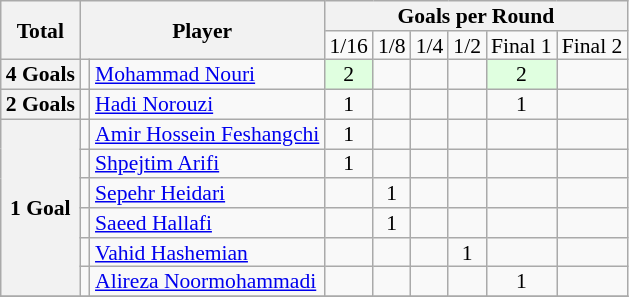<table class="wikitable" style="text-align:center; line-height: 90%; font-size:90%;">
<tr>
<th rowspan="2">Total</th>
<th rowspan="2" colspan="2">Player</th>
<th colspan="6">Goals per Round</th>
</tr>
<tr>
<td>1/16</td>
<td>1/8</td>
<td>1/4</td>
<td>1/2</td>
<td>Final 1</td>
<td>Final 2</td>
</tr>
<tr>
<th>4 Goals</th>
<td></td>
<td style="text-align:left;"><a href='#'>Mohammad Nouri</a></td>
<td style="background:#e0ffe0;">2</td>
<td></td>
<td></td>
<td></td>
<td style="background:#e0ffe0;">2</td>
<td></td>
</tr>
<tr>
<th>2 Goals</th>
<td></td>
<td style="text-align:left;"><a href='#'>Hadi Norouzi</a></td>
<td>1</td>
<td></td>
<td></td>
<td></td>
<td>1</td>
<td></td>
</tr>
<tr>
<th rowspan=6>1 Goal</th>
<td></td>
<td style="text-align:left;"><a href='#'>Amir Hossein Feshangchi</a></td>
<td>1</td>
<td></td>
<td></td>
<td></td>
<td></td>
<td></td>
</tr>
<tr>
<td></td>
<td style="text-align:left;"><a href='#'>Shpejtim Arifi</a></td>
<td>1</td>
<td></td>
<td></td>
<td></td>
<td></td>
<td></td>
</tr>
<tr>
<td></td>
<td style="text-align:left;"><a href='#'>Sepehr Heidari</a></td>
<td></td>
<td>1</td>
<td></td>
<td></td>
<td></td>
<td></td>
</tr>
<tr>
<td></td>
<td style="text-align:left;"><a href='#'>Saeed Hallafi</a></td>
<td></td>
<td>1</td>
<td></td>
<td></td>
<td></td>
<td></td>
</tr>
<tr>
<td></td>
<td style="text-align:left;"><a href='#'>Vahid Hashemian</a></td>
<td></td>
<td></td>
<td></td>
<td>1</td>
<td></td>
<td></td>
</tr>
<tr>
<td></td>
<td style="text-align:left;"><a href='#'>Alireza Noormohammadi</a></td>
<td></td>
<td></td>
<td></td>
<td></td>
<td>1</td>
<td></td>
</tr>
<tr>
</tr>
</table>
